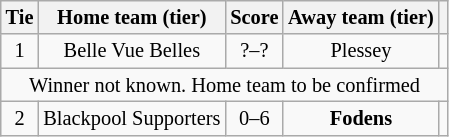<table class="wikitable" style="text-align:center; font-size:85%">
<tr>
<th>Tie</th>
<th>Home team (tier)</th>
<th>Score</th>
<th>Away team (tier)</th>
<th></th>
</tr>
<tr>
<td align="center">1</td>
<td>Belle Vue Belles</td>
<td align="center">?–?</td>
<td>Plessey</td>
<td></td>
</tr>
<tr>
<td colspan="5" align="center">Winner not known. Home team to be confirmed</td>
</tr>
<tr>
<td align="center">2</td>
<td>Blackpool Supporters</td>
<td align="center">0–6</td>
<td><strong>Fodens</strong></td>
<td></td>
</tr>
</table>
